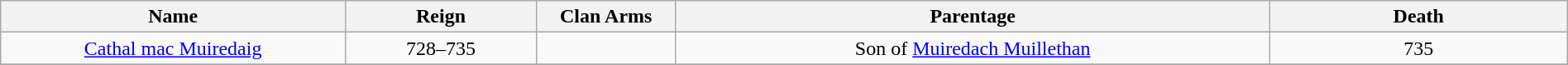<table style="text-align:center; width:100%" class="wikitable">
<tr>
<th style="width:22%">Name</th>
<th>Reign</th>
<th style="width:105px">Clan Arms</th>
<th>Parentage</th>
<th style="width:19%">Death</th>
</tr>
<tr>
<td><a href='#'>Cathal mac Muiredaig</a></td>
<td>728–735</td>
<td></td>
<td>Son of <a href='#'>Muiredach Muillethan</a></td>
<td>735</td>
</tr>
<tr>
</tr>
</table>
